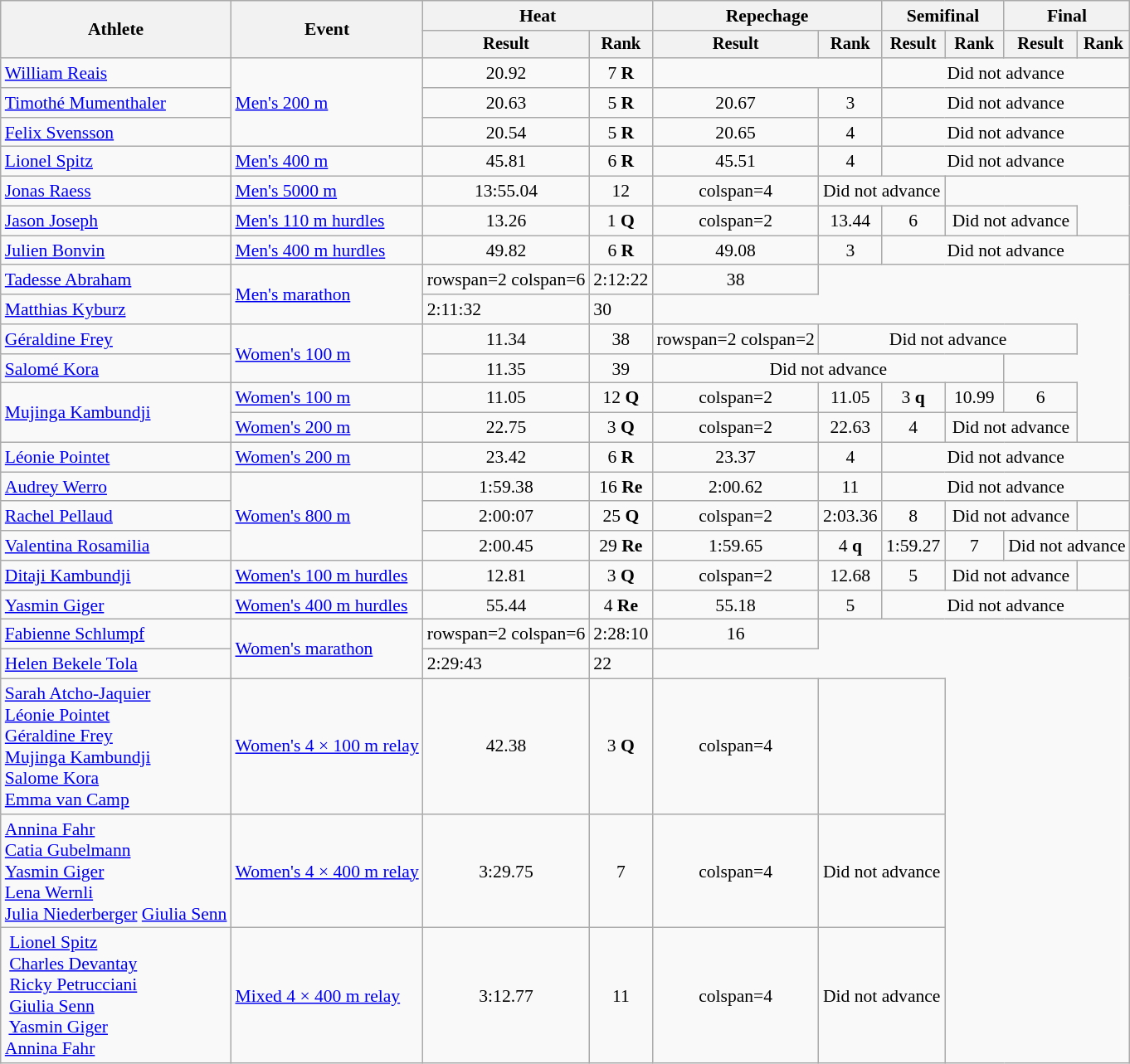<table class="wikitable" style="font-size:90%">
<tr>
<th rowspan="2">Athlete</th>
<th rowspan="2">Event</th>
<th colspan="2">Heat</th>
<th colspan="2">Repechage</th>
<th colspan="2">Semifinal</th>
<th colspan="2">Final</th>
</tr>
<tr style="font-size:95%">
<th>Result</th>
<th>Rank</th>
<th>Result</th>
<th>Rank</th>
<th>Result</th>
<th>Rank</th>
<th>Result</th>
<th>Rank</th>
</tr>
<tr align=center>
<td align=left><a href='#'>William Reais</a></td>
<td align=left rowspan=3><a href='#'>Men's 200 m</a></td>
<td>20.92</td>
<td>7 <strong>R</strong></td>
<td colspan=2></td>
<td colspan=4>Did not advance</td>
</tr>
<tr align=center>
<td align=left><a href='#'>Timothé Mumenthaler</a></td>
<td>20.63</td>
<td>5 <strong>R</strong></td>
<td>20.67</td>
<td>3</td>
<td colspan=4>Did not advance</td>
</tr>
<tr align=center>
<td align=left><a href='#'>Felix Svensson</a></td>
<td>20.54</td>
<td>5 <strong>R</strong></td>
<td>20.65</td>
<td>4</td>
<td colspan=4>Did not advance</td>
</tr>
<tr align=center>
<td align=left><a href='#'>Lionel Spitz</a></td>
<td align=left><a href='#'>Men's 400 m</a></td>
<td>45.81</td>
<td>6 <strong>R</strong></td>
<td>45.51</td>
<td>4</td>
<td colspan=4>Did not advance</td>
</tr>
<tr align=center>
<td align=left><a href='#'>Jonas Raess</a></td>
<td align=left><a href='#'>Men's 5000 m</a></td>
<td>13:55.04</td>
<td>12</td>
<td>colspan=4 </td>
<td colspan=2>Did not advance</td>
</tr>
<tr align=center>
<td align=left><a href='#'>Jason Joseph</a></td>
<td align=left><a href='#'>Men's 110 m hurdles</a></td>
<td>13.26</td>
<td>1 <strong>Q</strong></td>
<td>colspan=2 </td>
<td>13.44</td>
<td>6</td>
<td colspan=2>Did not advance</td>
</tr>
<tr align=center>
<td align=left><a href='#'>Julien Bonvin</a></td>
<td align=left><a href='#'>Men's 400 m hurdles</a></td>
<td>49.82</td>
<td>6 <strong>R</strong></td>
<td>49.08</td>
<td>3</td>
<td colspan=4>Did not advance</td>
</tr>
<tr align=center>
<td align=left><a href='#'>Tadesse Abraham</a></td>
<td rowspan="2" align="left"><a href='#'>Men's marathon</a></td>
<td>rowspan=2 colspan=6 </td>
<td>2:12:22</td>
<td>38</td>
</tr>
<tr>
<td><a href='#'>Matthias Kyburz</a></td>
<td>2:11:32</td>
<td>30</td>
</tr>
<tr align=center>
<td align=left><a href='#'>Géraldine Frey</a></td>
<td align=left rowspan=2><a href='#'>Women's 100 m</a></td>
<td>11.34</td>
<td>38</td>
<td>rowspan=2 colspan=2 </td>
<td colspan="4">Did not advance</td>
</tr>
<tr align=center>
<td align=left><a href='#'>Salomé Kora</a></td>
<td>11.35</td>
<td>39</td>
<td colspan="4">Did not advance</td>
</tr>
<tr align=center>
<td align=left rowspan=2><a href='#'>Mujinga Kambundji</a></td>
<td align=left><a href='#'>Women's 100 m</a></td>
<td>11.05</td>
<td>12 <strong>Q</strong></td>
<td>colspan=2 </td>
<td>11.05</td>
<td>3 <strong>q</strong></td>
<td>10.99</td>
<td>6</td>
</tr>
<tr align=center>
<td align=left><a href='#'>Women's 200 m</a></td>
<td>22.75</td>
<td>3 <strong>Q</strong></td>
<td>colspan=2 </td>
<td>22.63</td>
<td>4</td>
<td colspan=2>Did not advance</td>
</tr>
<tr align=center>
<td align=left><a href='#'>Léonie Pointet</a></td>
<td align=left><a href='#'>Women's 200 m</a></td>
<td>23.42</td>
<td>6 <strong>R</strong></td>
<td>23.37</td>
<td>4</td>
<td colspan=4>Did not advance</td>
</tr>
<tr align=center>
<td align=left><a href='#'>Audrey Werro</a></td>
<td align=left rowspan=3><a href='#'>Women's 800 m</a></td>
<td>1:59.38</td>
<td>16 <strong>Re</strong></td>
<td>2:00.62</td>
<td>11</td>
<td colspan="4">Did not advance</td>
</tr>
<tr align=center>
<td align=left><a href='#'>Rachel Pellaud</a></td>
<td>2:00:07</td>
<td>25 <strong>Q</strong></td>
<td>colspan=2 </td>
<td>2:03.36</td>
<td>8</td>
<td colspan=2>Did not advance</td>
</tr>
<tr align=center>
<td align=left><a href='#'>Valentina Rosamilia</a></td>
<td>2:00.45</td>
<td>29 <strong>Re</strong></td>
<td>1:59.65</td>
<td>4 <strong>q</strong></td>
<td>1:59.27</td>
<td>7</td>
<td colspan=2>Did not advance</td>
</tr>
<tr align=center>
<td align=left><a href='#'>Ditaji Kambundji</a></td>
<td align=left><a href='#'>Women's 100 m hurdles</a></td>
<td>12.81</td>
<td>3 <strong>Q</strong></td>
<td>colspan=2 </td>
<td>12.68</td>
<td>5</td>
<td colspan=2>Did not advance</td>
</tr>
<tr align=center>
<td align=left><a href='#'>Yasmin Giger</a></td>
<td align=left><a href='#'>Women's 400 m hurdles</a></td>
<td>55.44</td>
<td>4 <strong>Re</strong></td>
<td>55.18</td>
<td>5</td>
<td colspan=4>Did not advance</td>
</tr>
<tr align=center>
<td align=left><a href='#'>Fabienne Schlumpf</a></td>
<td rowspan="2" align="left"><a href='#'>Women's marathon</a></td>
<td>rowspan=2 colspan=6 </td>
<td>2:28:10 <strong></strong></td>
<td>16</td>
</tr>
<tr>
<td><a href='#'>Helen Bekele Tola</a></td>
<td>2:29:43</td>
<td>22</td>
</tr>
<tr align=center>
<td align=left><a href='#'>Sarah Atcho-Jaquier</a><br><a href='#'>Léonie Pointet</a><br><a href='#'>Géraldine Frey</a><br><a href='#'>Mujinga Kambundji</a><br><a href='#'>Salome Kora</a><br><a href='#'>Emma van Camp</a></td>
<td align=left><a href='#'>Women's 4 × 100 m relay</a></td>
<td>42.38 <strong></strong></td>
<td>3 <strong>Q</strong></td>
<td>colspan=4 </td>
<td colspan=2></td>
</tr>
<tr align=center>
<td align=left><a href='#'>Annina Fahr</a><br><a href='#'>Catia Gubelmann</a><br><a href='#'>Yasmin Giger</a><br><a href='#'>Lena Wernli</a><br><a href='#'>Julia Niederberger</a>
<a href='#'>Giulia Senn</a></td>
<td align=left><a href='#'>Women's 4 × 400 m relay</a></td>
<td>3:29.75</td>
<td>7</td>
<td>colspan=4 </td>
<td colspan=2>Did not advance</td>
</tr>
<tr align=center>
<td align=left> <a href='#'>Lionel Spitz</a><br> <a href='#'>Charles Devantay</a><br> <a href='#'>Ricky Petrucciani</a><br> <a href='#'>Giulia Senn</a> <br> <a href='#'>Yasmin Giger</a><br><a href='#'>Annina Fahr</a></td>
<td align=left><a href='#'>Mixed 4 × 400 m relay</a></td>
<td>3:12.77</td>
<td>11 <strong></strong></td>
<td>colspan=4 </td>
<td Colspan=2>Did not advance</td>
</tr>
</table>
